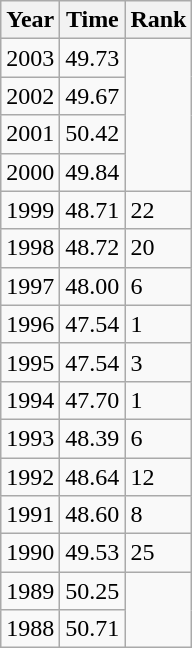<table class=wikitable>
<tr>
<th>Year</th>
<th>Time</th>
<th>Rank</th>
</tr>
<tr>
<td>2003</td>
<td>49.73</td>
</tr>
<tr>
<td>2002</td>
<td>49.67</td>
</tr>
<tr>
<td>2001</td>
<td>50.42</td>
</tr>
<tr>
<td>2000</td>
<td>49.84</td>
</tr>
<tr>
<td>1999</td>
<td>48.71</td>
<td>22</td>
</tr>
<tr>
<td>1998</td>
<td>48.72</td>
<td>20</td>
</tr>
<tr>
<td>1997</td>
<td>48.00</td>
<td>6</td>
</tr>
<tr>
<td>1996</td>
<td>47.54</td>
<td>1</td>
</tr>
<tr>
<td>1995</td>
<td>47.54</td>
<td>3</td>
</tr>
<tr>
<td>1994</td>
<td>47.70</td>
<td>1</td>
</tr>
<tr>
<td>1993</td>
<td>48.39</td>
<td>6</td>
</tr>
<tr>
<td>1992</td>
<td>48.64</td>
<td>12</td>
</tr>
<tr>
<td>1991</td>
<td>48.60</td>
<td>8</td>
</tr>
<tr>
<td>1990</td>
<td>49.53</td>
<td>25</td>
</tr>
<tr>
<td>1989</td>
<td>50.25</td>
</tr>
<tr>
<td>1988</td>
<td>50.71</td>
</tr>
</table>
